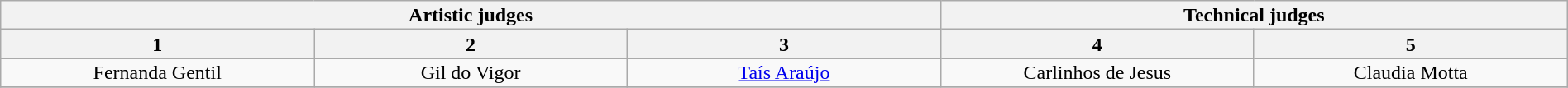<table class="wikitable" style="font-size:100%; line-height:16px; text-align:center" width="100%">
<tr TBA>
<th colspan=3>Artistic judges</th>
<th colspan=2>Technical judges</th>
</tr>
<tr>
<th width="20.0%">1</th>
<th width="20.0%">2</th>
<th width="20.0%">3</th>
<th width="20.0%">4</th>
<th width="20.0%">5</th>
</tr>
<tr>
<td>Fernanda Gentil</td>
<td>Gil do Vigor</td>
<td><a href='#'>Taís Araújo</a></td>
<td>Carlinhos de Jesus</td>
<td>Claudia Motta</td>
</tr>
<tr>
</tr>
</table>
